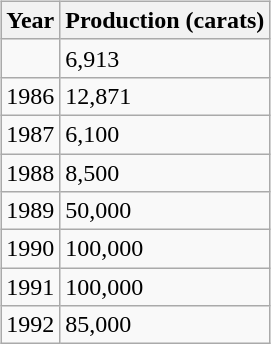<table border="0" style="float:right; margin: 1em;border-collapse:collapse;">
<tr>
<td valign="top"><br><table class=wikitable>
<tr>
<th>Year</th>
<th>Production (carats)</th>
</tr>
<tr>
<td></td>
<td>6,913</td>
</tr>
<tr>
<td>1986</td>
<td>12,871</td>
</tr>
<tr>
<td>1987</td>
<td>6,100</td>
</tr>
<tr>
<td>1988</td>
<td>8,500</td>
</tr>
<tr>
<td>1989</td>
<td>50,000</td>
</tr>
<tr>
<td>1990</td>
<td>100,000</td>
</tr>
<tr>
<td>1991</td>
<td>100,000</td>
</tr>
<tr>
<td>1992</td>
<td>85,000</td>
</tr>
</table>
</td>
</tr>
</table>
